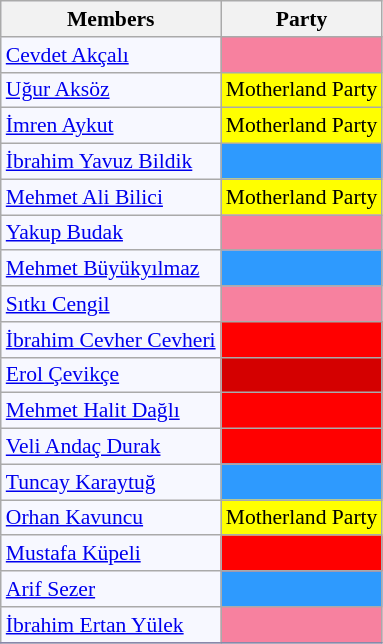<table class=wikitable style="border:1px solid #8888aa; background-color:#f7f8ff; padding:0px; font-size:90%;">
<tr>
<th>Members</th>
<th>Party</th>
</tr>
<tr>
<td><a href='#'>Cevdet Akçalı</a></td>
<td style="background: #F7819F"></td>
</tr>
<tr>
<td><a href='#'>Uğur Aksöz</a></td>
<td style="background: #ffff00">Motherland Party</td>
</tr>
<tr>
<td><a href='#'>İmren Aykut</a></td>
<td style="background: #ffff00">Motherland Party</td>
</tr>
<tr>
<td><a href='#'>İbrahim Yavuz Bildik</a></td>
<td style="background: #2E9AFE"></td>
</tr>
<tr>
<td><a href='#'>Mehmet Ali Bilici</a></td>
<td style="background: #ffff00">Motherland Party</td>
</tr>
<tr>
<td><a href='#'>Yakup Budak</a></td>
<td style="background: #F7819F"></td>
</tr>
<tr>
<td><a href='#'>Mehmet Büyükyılmaz</a></td>
<td style="background: #2E9AFE"></td>
</tr>
<tr>
<td><a href='#'>Sıtkı Cengil</a></td>
<td style="background: #F7819F"></td>
</tr>
<tr>
<td><a href='#'>İbrahim Cevher Cevheri</a></td>
<td style="background: #ff0000"></td>
</tr>
<tr>
<td><a href='#'>Erol Çevikçe</a></td>
<td style="background: #d40000"></td>
</tr>
<tr>
<td><a href='#'>Mehmet Halit Dağlı</a></td>
<td style="background: #ff0000"></td>
</tr>
<tr>
<td><a href='#'>Veli Andaç Durak</a></td>
<td style="background: #ff0000"></td>
</tr>
<tr>
<td><a href='#'>Tuncay Karaytuğ</a></td>
<td style="background: #2E9AFE"></td>
</tr>
<tr>
<td><a href='#'>Orhan Kavuncu</a></td>
<td style="background: #ffff00">Motherland Party</td>
</tr>
<tr>
<td><a href='#'>Mustafa Küpeli</a></td>
<td style="background: #ff0000"></td>
</tr>
<tr>
<td><a href='#'>Arif Sezer</a></td>
<td style="background: #2E9AFE"></td>
</tr>
<tr>
<td><a href='#'>İbrahim Ertan Yülek</a></td>
<td style="background: #F7819F"></td>
</tr>
<tr>
</tr>
</table>
